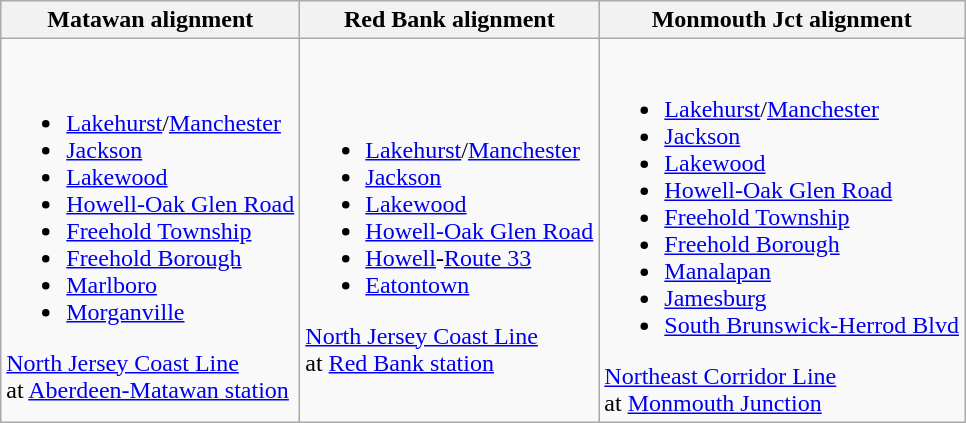<table class=wikitable>
<tr>
<th>Matawan alignment</th>
<th>Red Bank alignment</th>
<th>Monmouth Jct alignment</th>
</tr>
<tr>
<td><br><ul><li><a href='#'>Lakehurst</a>/<a href='#'>Manchester</a></li><li><a href='#'>Jackson</a></li><li><a href='#'>Lakewood</a></li><li><a href='#'>Howell-Oak Glen Road</a></li><li><a href='#'>Freehold Township</a></li><li><a href='#'>Freehold Borough</a></li><li><a href='#'>Marlboro</a></li><li><a href='#'>Morganville</a></li></ul><a href='#'>North Jersey Coast Line</a><br>at <a href='#'>Aberdeen-Matawan station</a></td>
<td><br><ul><li><a href='#'>Lakehurst</a>/<a href='#'>Manchester</a></li><li><a href='#'>Jackson</a></li><li><a href='#'>Lakewood</a></li><li><a href='#'>Howell-Oak Glen Road</a></li><li><a href='#'>Howell</a>-<a href='#'>Route 33</a></li><li><a href='#'>Eatontown</a></li></ul><a href='#'>North Jersey Coast Line</a><br>at <a href='#'>Red Bank station</a></td>
<td><br><ul><li><a href='#'>Lakehurst</a>/<a href='#'>Manchester</a></li><li><a href='#'>Jackson</a></li><li><a href='#'>Lakewood</a></li><li><a href='#'>Howell-Oak Glen Road</a></li><li><a href='#'>Freehold Township</a></li><li><a href='#'>Freehold Borough</a></li><li><a href='#'>Manalapan</a></li><li><a href='#'>Jamesburg</a></li><li><a href='#'>South Brunswick-Herrod Blvd</a></li></ul><a href='#'>Northeast Corridor Line</a><br>at <a href='#'>Monmouth Junction</a></td>
</tr>
</table>
